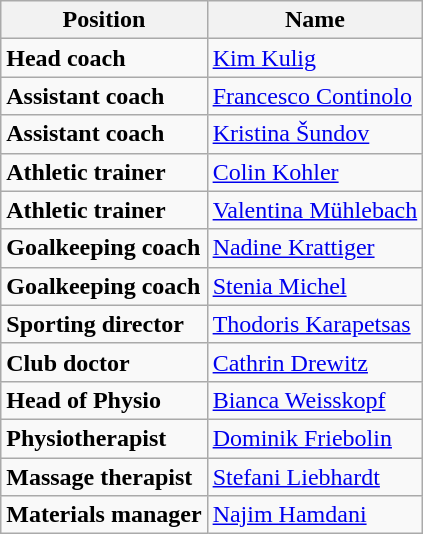<table class="wikitable">
<tr>
<th>Position</th>
<th>Name</th>
</tr>
<tr>
<td><strong>Head coach</strong></td>
<td> <a href='#'>Kim Kulig</a></td>
</tr>
<tr>
<td><strong>Assistant coach</strong></td>
<td> <a href='#'>Francesco Continolo</a></td>
</tr>
<tr>
<td><strong>Assistant coach</strong></td>
<td> <a href='#'>Kristina Šundov</a></td>
</tr>
<tr>
<td><strong>Athletic trainer</strong></td>
<td> <a href='#'>Colin Kohler</a></td>
</tr>
<tr>
<td><strong>Athletic trainer</strong></td>
<td> <a href='#'>Valentina Mühlebach</a></td>
</tr>
<tr>
<td><strong>Goalkeeping coach</strong></td>
<td> <a href='#'>Nadine Krattiger</a></td>
</tr>
<tr>
<td><strong>Goalkeeping coach</strong></td>
<td> <a href='#'>Stenia Michel</a></td>
</tr>
<tr>
<td><strong>Sporting director</strong></td>
<td> <a href='#'>Thodoris Karapetsas</a></td>
</tr>
<tr>
<td><strong>Club doctor</strong></td>
<td> <a href='#'>Cathrin Drewitz</a></td>
</tr>
<tr>
<td><strong>Head of Physio</strong></td>
<td> <a href='#'>Bianca Weisskopf</a></td>
</tr>
<tr>
<td><strong>Physiotherapist</strong></td>
<td> <a href='#'>Dominik Friebolin</a></td>
</tr>
<tr>
<td><strong>Massage therapist</strong></td>
<td> <a href='#'>Stefani Liebhardt</a></td>
</tr>
<tr>
<td><strong>Materials manager</strong></td>
<td> <a href='#'>Najim Hamdani</a></td>
</tr>
</table>
